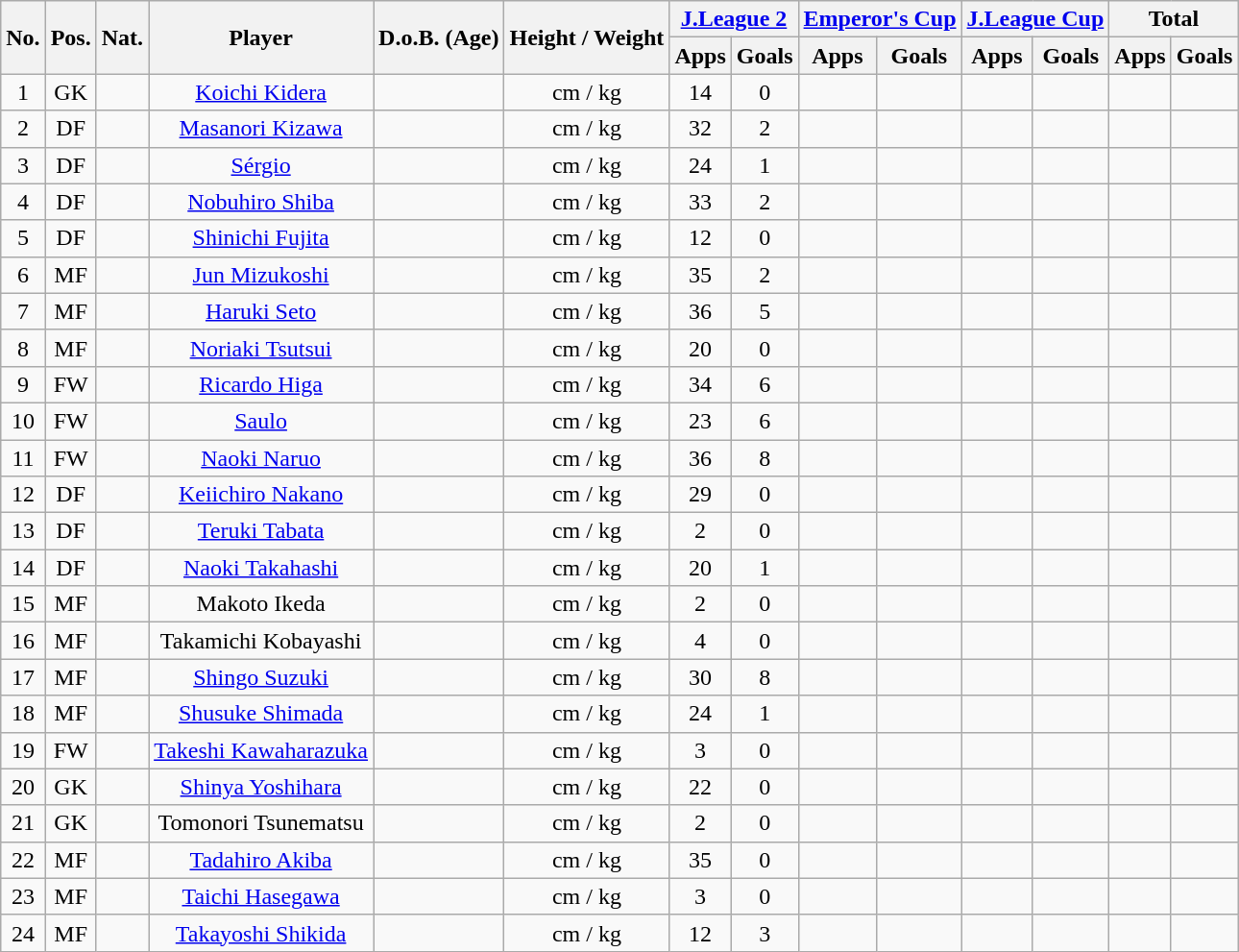<table class="wikitable" style="text-align:center;">
<tr>
<th rowspan="2">No.</th>
<th rowspan="2">Pos.</th>
<th rowspan="2">Nat.</th>
<th rowspan="2">Player</th>
<th rowspan="2">D.o.B. (Age)</th>
<th rowspan="2">Height / Weight</th>
<th colspan="2"><a href='#'>J.League 2</a></th>
<th colspan="2"><a href='#'>Emperor's Cup</a></th>
<th colspan="2"><a href='#'>J.League Cup</a></th>
<th colspan="2">Total</th>
</tr>
<tr>
<th>Apps</th>
<th>Goals</th>
<th>Apps</th>
<th>Goals</th>
<th>Apps</th>
<th>Goals</th>
<th>Apps</th>
<th>Goals</th>
</tr>
<tr>
<td>1</td>
<td>GK</td>
<td></td>
<td><a href='#'>Koichi Kidera</a></td>
<td></td>
<td>cm / kg</td>
<td>14</td>
<td>0</td>
<td></td>
<td></td>
<td></td>
<td></td>
<td></td>
<td></td>
</tr>
<tr>
<td>2</td>
<td>DF</td>
<td></td>
<td><a href='#'>Masanori Kizawa</a></td>
<td></td>
<td>cm / kg</td>
<td>32</td>
<td>2</td>
<td></td>
<td></td>
<td></td>
<td></td>
<td></td>
<td></td>
</tr>
<tr>
<td>3</td>
<td>DF</td>
<td></td>
<td><a href='#'>Sérgio</a></td>
<td></td>
<td>cm / kg</td>
<td>24</td>
<td>1</td>
<td></td>
<td></td>
<td></td>
<td></td>
<td></td>
<td></td>
</tr>
<tr>
<td>4</td>
<td>DF</td>
<td></td>
<td><a href='#'>Nobuhiro Shiba</a></td>
<td></td>
<td>cm / kg</td>
<td>33</td>
<td>2</td>
<td></td>
<td></td>
<td></td>
<td></td>
<td></td>
<td></td>
</tr>
<tr>
<td>5</td>
<td>DF</td>
<td></td>
<td><a href='#'>Shinichi Fujita</a></td>
<td></td>
<td>cm / kg</td>
<td>12</td>
<td>0</td>
<td></td>
<td></td>
<td></td>
<td></td>
<td></td>
<td></td>
</tr>
<tr>
<td>6</td>
<td>MF</td>
<td></td>
<td><a href='#'>Jun Mizukoshi</a></td>
<td></td>
<td>cm / kg</td>
<td>35</td>
<td>2</td>
<td></td>
<td></td>
<td></td>
<td></td>
<td></td>
<td></td>
</tr>
<tr>
<td>7</td>
<td>MF</td>
<td></td>
<td><a href='#'>Haruki Seto</a></td>
<td></td>
<td>cm / kg</td>
<td>36</td>
<td>5</td>
<td></td>
<td></td>
<td></td>
<td></td>
<td></td>
<td></td>
</tr>
<tr>
<td>8</td>
<td>MF</td>
<td></td>
<td><a href='#'>Noriaki Tsutsui</a></td>
<td></td>
<td>cm / kg</td>
<td>20</td>
<td>0</td>
<td></td>
<td></td>
<td></td>
<td></td>
<td></td>
<td></td>
</tr>
<tr>
<td>9</td>
<td>FW</td>
<td></td>
<td><a href='#'>Ricardo Higa</a></td>
<td></td>
<td>cm / kg</td>
<td>34</td>
<td>6</td>
<td></td>
<td></td>
<td></td>
<td></td>
<td></td>
<td></td>
</tr>
<tr>
<td>10</td>
<td>FW</td>
<td></td>
<td><a href='#'>Saulo</a></td>
<td></td>
<td>cm / kg</td>
<td>23</td>
<td>6</td>
<td></td>
<td></td>
<td></td>
<td></td>
<td></td>
<td></td>
</tr>
<tr>
<td>11</td>
<td>FW</td>
<td></td>
<td><a href='#'>Naoki Naruo</a></td>
<td></td>
<td>cm / kg</td>
<td>36</td>
<td>8</td>
<td></td>
<td></td>
<td></td>
<td></td>
<td></td>
<td></td>
</tr>
<tr>
<td>12</td>
<td>DF</td>
<td></td>
<td><a href='#'>Keiichiro Nakano</a></td>
<td></td>
<td>cm / kg</td>
<td>29</td>
<td>0</td>
<td></td>
<td></td>
<td></td>
<td></td>
<td></td>
<td></td>
</tr>
<tr>
<td>13</td>
<td>DF</td>
<td></td>
<td><a href='#'>Teruki Tabata</a></td>
<td></td>
<td>cm / kg</td>
<td>2</td>
<td>0</td>
<td></td>
<td></td>
<td></td>
<td></td>
<td></td>
<td></td>
</tr>
<tr>
<td>14</td>
<td>DF</td>
<td></td>
<td><a href='#'>Naoki Takahashi</a></td>
<td></td>
<td>cm / kg</td>
<td>20</td>
<td>1</td>
<td></td>
<td></td>
<td></td>
<td></td>
<td></td>
<td></td>
</tr>
<tr>
<td>15</td>
<td>MF</td>
<td></td>
<td>Makoto Ikeda</td>
<td></td>
<td>cm / kg</td>
<td>2</td>
<td>0</td>
<td></td>
<td></td>
<td></td>
<td></td>
<td></td>
<td></td>
</tr>
<tr>
<td>16</td>
<td>MF</td>
<td></td>
<td>Takamichi Kobayashi</td>
<td></td>
<td>cm / kg</td>
<td>4</td>
<td>0</td>
<td></td>
<td></td>
<td></td>
<td></td>
<td></td>
<td></td>
</tr>
<tr>
<td>17</td>
<td>MF</td>
<td></td>
<td><a href='#'>Shingo Suzuki</a></td>
<td></td>
<td>cm / kg</td>
<td>30</td>
<td>8</td>
<td></td>
<td></td>
<td></td>
<td></td>
<td></td>
<td></td>
</tr>
<tr>
<td>18</td>
<td>MF</td>
<td></td>
<td><a href='#'>Shusuke Shimada</a></td>
<td></td>
<td>cm / kg</td>
<td>24</td>
<td>1</td>
<td></td>
<td></td>
<td></td>
<td></td>
<td></td>
<td></td>
</tr>
<tr>
<td>19</td>
<td>FW</td>
<td></td>
<td><a href='#'>Takeshi Kawaharazuka</a></td>
<td></td>
<td>cm / kg</td>
<td>3</td>
<td>0</td>
<td></td>
<td></td>
<td></td>
<td></td>
<td></td>
<td></td>
</tr>
<tr>
<td>20</td>
<td>GK</td>
<td></td>
<td><a href='#'>Shinya Yoshihara</a></td>
<td></td>
<td>cm / kg</td>
<td>22</td>
<td>0</td>
<td></td>
<td></td>
<td></td>
<td></td>
<td></td>
<td></td>
</tr>
<tr>
<td>21</td>
<td>GK</td>
<td></td>
<td>Tomonori Tsunematsu</td>
<td></td>
<td>cm / kg</td>
<td>2</td>
<td>0</td>
<td></td>
<td></td>
<td></td>
<td></td>
<td></td>
<td></td>
</tr>
<tr>
<td>22</td>
<td>MF</td>
<td></td>
<td><a href='#'>Tadahiro Akiba</a></td>
<td></td>
<td>cm / kg</td>
<td>35</td>
<td>0</td>
<td></td>
<td></td>
<td></td>
<td></td>
<td></td>
<td></td>
</tr>
<tr>
<td>23</td>
<td>MF</td>
<td></td>
<td><a href='#'>Taichi Hasegawa</a></td>
<td></td>
<td>cm / kg</td>
<td>3</td>
<td>0</td>
<td></td>
<td></td>
<td></td>
<td></td>
<td></td>
<td></td>
</tr>
<tr>
<td>24</td>
<td>MF</td>
<td></td>
<td><a href='#'>Takayoshi Shikida</a></td>
<td></td>
<td>cm / kg</td>
<td>12</td>
<td>3</td>
<td></td>
<td></td>
<td></td>
<td></td>
<td></td>
<td></td>
</tr>
</table>
